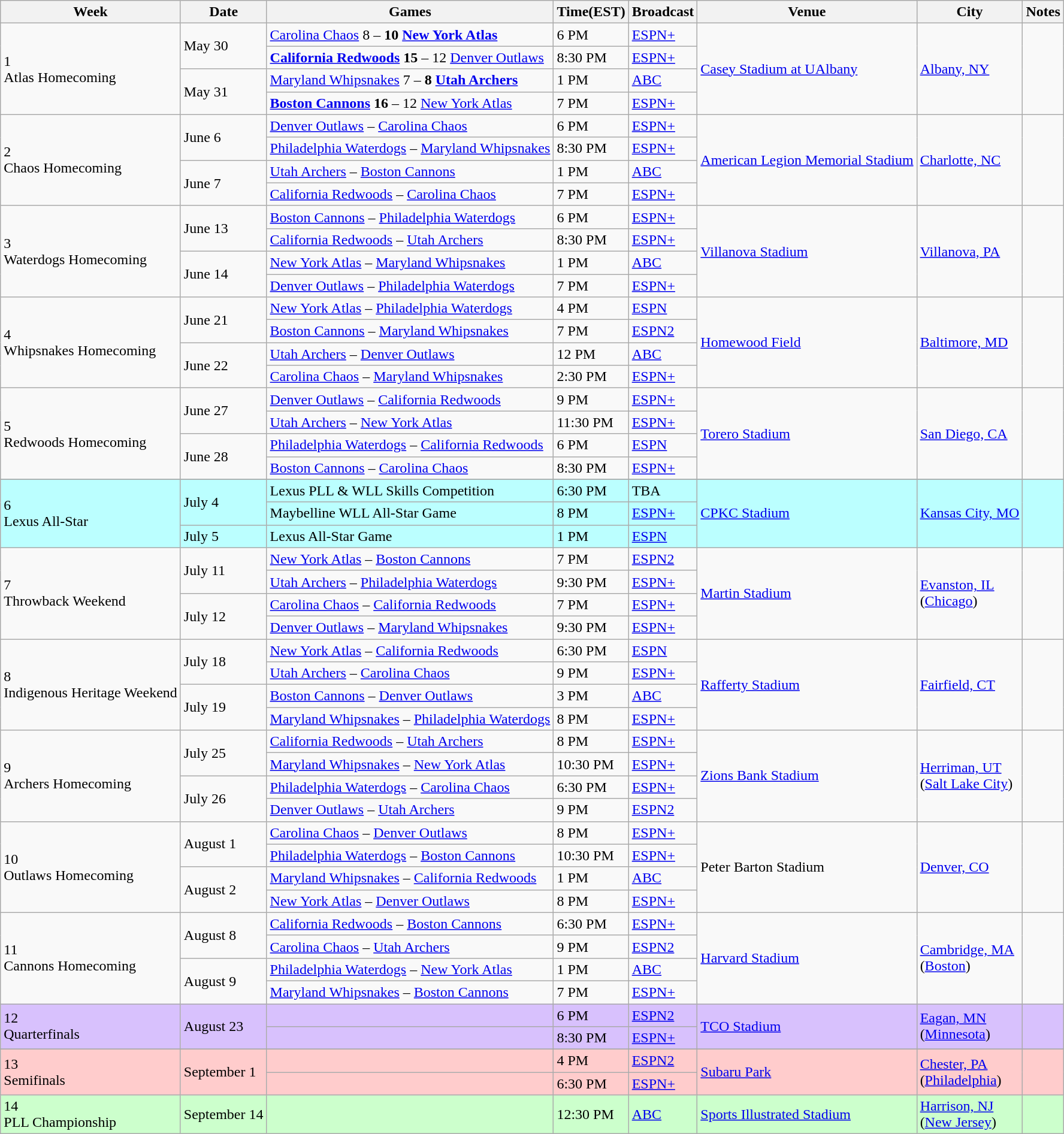<table class="wikitable">
<tr>
<th><strong>Week</strong></th>
<th><strong>Date</strong></th>
<th><strong>Games</strong></th>
<th><strong>Time(EST)</strong></th>
<th>Broadcast </th>
<th>Venue</th>
<th>City</th>
<th>Notes</th>
</tr>
<tr>
<td rowspan="4">1 <br> Atlas Homecoming</td>
<td rowspan="2">May 30</td>
<td><a href='#'>Carolina Chaos</a> 8 – <strong>10</strong> <strong><a href='#'>New York Atlas</a></strong></td>
<td>6 PM</td>
<td><a href='#'>ESPN+</a></td>
<td rowspan="4"><a href='#'> Casey Stadium at UAlbany</a></td>
<td rowspan="4"><a href='#'>Albany, NY</a></td>
<td rowspan="4"></td>
</tr>
<tr>
<td><strong><a href='#'>California Redwoods</a></strong> <strong>15</strong> – 12 <a href='#'>Denver Outlaws</a></td>
<td>8:30 PM</td>
<td><a href='#'>ESPN+</a></td>
</tr>
<tr>
<td rowspan="2">May 31</td>
<td><a href='#'>Maryland Whipsnakes</a> 7 – <strong>8</strong> <strong><a href='#'>Utah Archers</a></strong></td>
<td>1 PM</td>
<td><a href='#'>ABC</a></td>
</tr>
<tr>
<td><strong><a href='#'>Boston Cannons</a></strong> <strong>16</strong> – 12 <a href='#'>New York Atlas</a></td>
<td>7 PM</td>
<td><a href='#'>ESPN+</a></td>
</tr>
<tr>
<td rowspan="4">2 <br> Chaos Homecoming</td>
<td rowspan="2">June 6</td>
<td><a href='#'>Denver Outlaws</a> – <a href='#'>Carolina Chaos</a></td>
<td>6 PM</td>
<td><a href='#'>ESPN+</a></td>
<td rowspan="4"><a href='#'>American Legion Memorial Stadium</a></td>
<td rowspan="4"><a href='#'>Charlotte, NC</a></td>
<td rowspan="4"></td>
</tr>
<tr>
<td><a href='#'>Philadelphia Waterdogs</a> – <a href='#'>Maryland Whipsnakes</a></td>
<td>8:30 PM</td>
<td><a href='#'>ESPN+</a></td>
</tr>
<tr>
<td rowspan="2">June 7</td>
<td><a href='#'>Utah Archers</a> – <a href='#'>Boston Cannons</a></td>
<td>1 PM</td>
<td><a href='#'>ABC</a></td>
</tr>
<tr>
<td><a href='#'>California Redwoods</a> – <a href='#'>Carolina Chaos</a></td>
<td>7 PM</td>
<td><a href='#'>ESPN+</a></td>
</tr>
<tr>
<td rowspan="4">3 <br> Waterdogs Homecoming</td>
<td rowspan="2">June 13</td>
<td><a href='#'>Boston Cannons</a> – <a href='#'>Philadelphia Waterdogs</a></td>
<td>6 PM</td>
<td><a href='#'>ESPN+</a></td>
<td rowspan="4"><a href='#'>Villanova Stadium</a></td>
<td rowspan="4"><a href='#'>Villanova, PA</a></td>
<td rowspan="4"></td>
</tr>
<tr>
<td><a href='#'>California Redwoods</a> – <a href='#'>Utah Archers</a></td>
<td>8:30 PM</td>
<td><a href='#'>ESPN+</a></td>
</tr>
<tr>
<td rowspan="2">June 14</td>
<td><a href='#'>New York Atlas</a> – <a href='#'>Maryland Whipsnakes</a></td>
<td>1 PM</td>
<td><a href='#'>ABC</a></td>
</tr>
<tr>
<td><a href='#'>Denver Outlaws</a> – <a href='#'>Philadelphia Waterdogs</a></td>
<td>7 PM</td>
<td><a href='#'>ESPN+</a></td>
</tr>
<tr>
<td rowspan="4">4 <br> Whipsnakes Homecoming</td>
<td rowspan="2">June 21</td>
<td><a href='#'>New York Atlas</a>  – <a href='#'>Philadelphia Waterdogs</a></td>
<td>4 PM</td>
<td><a href='#'>ESPN</a></td>
<td rowspan="4"><a href='#'>Homewood Field</a></td>
<td rowspan="4"><a href='#'>Baltimore, MD</a></td>
<td rowspan="4"></td>
</tr>
<tr>
<td><a href='#'>Boston Cannons</a> – <a href='#'>Maryland Whipsnakes</a></td>
<td>7 PM</td>
<td><a href='#'>ESPN2</a></td>
</tr>
<tr>
<td rowspan="2">June 22</td>
<td><a href='#'>Utah Archers</a> – <a href='#'>Denver Outlaws</a></td>
<td>12 PM</td>
<td><a href='#'>ABC</a></td>
</tr>
<tr>
<td><a href='#'>Carolina Chaos</a> – <a href='#'>Maryland Whipsnakes</a></td>
<td>2:30 PM</td>
<td><a href='#'>ESPN+</a></td>
</tr>
<tr>
<td rowspan="4">5 <br> Redwoods Homecoming</td>
<td rowspan="2">June 27</td>
<td><a href='#'>Denver Outlaws</a> – <a href='#'>California Redwoods</a></td>
<td>9 PM</td>
<td><a href='#'>ESPN+</a></td>
<td rowspan="4"><a href='#'>Torero Stadium</a></td>
<td rowspan="4"><a href='#'>San Diego, CA</a></td>
<td rowspan="4"></td>
</tr>
<tr>
<td><a href='#'>Utah Archers</a> – <a href='#'>New York Atlas</a></td>
<td>11:30 PM</td>
<td><a href='#'>ESPN+</a></td>
</tr>
<tr>
<td rowspan="2">June 28</td>
<td><a href='#'>Philadelphia Waterdogs</a> – <a href='#'>California Redwoods</a></td>
<td>6 PM</td>
<td><a href='#'>ESPN</a></td>
</tr>
<tr>
<td><a href='#'>Boston Cannons</a> – <a href='#'>Carolina Chaos</a></td>
<td>8:30 PM</td>
<td><a href='#'>ESPN+</a></td>
</tr>
<tr>
</tr>
<tr style="background:#bff">
<td rowspan="3">6 <br> Lexus All-Star</td>
<td rowspan="2">July 4</td>
<td>Lexus PLL & WLL Skills Competition</td>
<td>6:30 PM</td>
<td>TBA</td>
<td rowspan="3"><a href='#'>CPKC Stadium</a></td>
<td rowspan="3"><a href='#'>Kansas City, MO</a></td>
<td rowspan="3"></td>
</tr>
<tr style="background:#bff">
<td>Maybelline WLL All-Star Game</td>
<td>8 PM</td>
<td><a href='#'>ESPN+</a></td>
</tr>
<tr style="background:#bff">
<td>July 5</td>
<td>Lexus All-Star Game</td>
<td>1 PM</td>
<td><a href='#'>ESPN</a></td>
</tr>
<tr>
<td rowspan="4">7 <br> Throwback Weekend</td>
<td rowspan="2">July 11</td>
<td><a href='#'>New York Atlas</a> – <a href='#'>Boston Cannons</a></td>
<td>7 PM</td>
<td><a href='#'>ESPN2</a></td>
<td rowspan="4"><a href='#'>Martin Stadium</a></td>
<td rowspan="4"><a href='#'>Evanston, IL</a><br> (<a href='#'>Chicago</a>)</td>
<td rowspan="4"></td>
</tr>
<tr>
<td><a href='#'>Utah Archers</a> – <a href='#'>Philadelphia Waterdogs</a></td>
<td>9:30 PM</td>
<td><a href='#'>ESPN+</a></td>
</tr>
<tr>
<td rowspan="2">July 12</td>
<td><a href='#'>Carolina Chaos</a> – <a href='#'>California Redwoods</a></td>
<td>7 PM</td>
<td><a href='#'>ESPN+</a></td>
</tr>
<tr>
<td><a href='#'>Denver Outlaws</a> – <a href='#'>Maryland Whipsnakes</a></td>
<td>9:30 PM</td>
<td><a href='#'>ESPN+</a></td>
</tr>
<tr>
<td rowspan="4">8 <br> Indigenous Heritage Weekend</td>
<td rowspan="2">July 18</td>
<td><a href='#'>New York Atlas</a> – <a href='#'>California Redwoods</a></td>
<td>6:30 PM</td>
<td><a href='#'>ESPN</a></td>
<td rowspan="4"><a href='#'>Rafferty Stadium</a></td>
<td rowspan="4"><a href='#'>Fairfield, CT</a></td>
<td rowspan="4"></td>
</tr>
<tr>
<td><a href='#'>Utah Archers</a> – <a href='#'>Carolina Chaos</a></td>
<td>9 PM</td>
<td><a href='#'>ESPN+</a></td>
</tr>
<tr>
<td rowspan="2">July 19</td>
<td><a href='#'>Boston Cannons</a> – <a href='#'>Denver Outlaws</a></td>
<td>3 PM</td>
<td><a href='#'>ABC</a></td>
</tr>
<tr>
<td><a href='#'>Maryland Whipsnakes</a> – <a href='#'>Philadelphia Waterdogs</a></td>
<td>8 PM</td>
<td><a href='#'>ESPN+</a></td>
</tr>
<tr>
<td rowspan="4">9 <br> Archers Homecoming</td>
<td rowspan="2">July 25</td>
<td><a href='#'>California Redwoods</a> – <a href='#'>Utah Archers</a></td>
<td>8 PM</td>
<td><a href='#'>ESPN+</a></td>
<td rowspan="4"><a href='#'>Zions Bank Stadium</a></td>
<td rowspan="4"><a href='#'>Herriman, UT</a><br> (<a href='#'>Salt Lake City</a>)</td>
<td rowspan="4"></td>
</tr>
<tr>
<td><a href='#'>Maryland Whipsnakes</a> – <a href='#'>New York Atlas</a></td>
<td>10:30 PM</td>
<td><a href='#'>ESPN+</a></td>
</tr>
<tr>
<td rowspan="2">July 26</td>
<td><a href='#'>Philadelphia Waterdogs</a> – <a href='#'>Carolina Chaos</a></td>
<td>6:30 PM</td>
<td><a href='#'>ESPN+</a></td>
</tr>
<tr>
<td><a href='#'>Denver Outlaws</a> – <a href='#'>Utah Archers</a></td>
<td>9 PM</td>
<td><a href='#'>ESPN2</a></td>
</tr>
<tr>
<td rowspan="4">10 <br> Outlaws Homecoming</td>
<td rowspan="2">August 1</td>
<td><a href='#'>Carolina Chaos</a> – <a href='#'>Denver Outlaws</a></td>
<td>8 PM</td>
<td><a href='#'>ESPN+</a></td>
<td rowspan="4">Peter Barton Stadium</td>
<td rowspan="4"><a href='#'>Denver, CO</a></td>
<td rowspan="4"></td>
</tr>
<tr>
<td><a href='#'>Philadelphia Waterdogs</a> – <a href='#'>Boston Cannons</a></td>
<td>10:30 PM</td>
<td><a href='#'>ESPN+</a></td>
</tr>
<tr>
<td rowspan="2">August 2</td>
<td><a href='#'>Maryland Whipsnakes</a> – <a href='#'>California Redwoods</a></td>
<td>1 PM</td>
<td><a href='#'>ABC</a></td>
</tr>
<tr>
<td><a href='#'>New York Atlas</a> – <a href='#'>Denver Outlaws</a></td>
<td>8 PM</td>
<td><a href='#'>ESPN+</a></td>
</tr>
<tr>
<td rowspan="4">11 <br> Cannons Homecoming</td>
<td rowspan="2">August 8</td>
<td><a href='#'>California Redwoods</a> – <a href='#'>Boston Cannons</a></td>
<td>6:30 PM</td>
<td><a href='#'>ESPN+</a></td>
<td rowspan="4"><a href='#'>Harvard Stadium</a></td>
<td rowspan="4"><a href='#'>Cambridge, MA</a> <br> (<a href='#'>Boston</a>)</td>
<td rowspan="4"></td>
</tr>
<tr>
<td><a href='#'>Carolina Chaos</a> – <a href='#'>Utah Archers</a></td>
<td>9 PM</td>
<td><a href='#'>ESPN2</a></td>
</tr>
<tr>
<td rowspan="2">August 9</td>
<td><a href='#'>Philadelphia Waterdogs</a> – <a href='#'>New York Atlas</a></td>
<td>1 PM</td>
<td><a href='#'>ABC</a></td>
</tr>
<tr>
<td><a href='#'>Maryland Whipsnakes</a> – <a href='#'>Boston Cannons</a></td>
<td>7 PM</td>
<td><a href='#'>ESPN+</a></td>
</tr>
<tr style="background:#D8C1FD">
<td rowspan="2">12 <br> Quarterfinals</td>
<td rowspan="2">August 23</td>
<td></td>
<td>6 PM</td>
<td><a href='#'>ESPN2</a></td>
<td rowspan="2"><a href='#'>TCO Stadium</a></td>
<td rowspan="2"><a href='#'>Eagan, MN</a><br>(<a href='#'>Minnesota</a>)</td>
<td rowspan="2"></td>
</tr>
<tr style="background:#D8C1FD">
<td></td>
<td>8:30 PM</td>
<td><a href='#'>ESPN+</a></td>
</tr>
<tr style="background:#fcc">
</tr>
<tr style="background:#D8C1FD">
</tr>
<tr style="background:#fcc">
<td rowspan="2">13 <br> Semifinals</td>
<td rowspan="2">September 1</td>
<td></td>
<td>4 PM</td>
<td><a href='#'>ESPN2</a></td>
<td rowspan="2"><a href='#'>Subaru Park</a></td>
<td rowspan="2"><a href='#'>Chester, PA</a> <br>(<a href='#'>Philadelphia</a>)</td>
<td rowspan="2"></td>
</tr>
<tr style="background:#fcc">
<td></td>
<td>6:30 PM</td>
<td><a href='#'>ESPN+</a></td>
</tr>
<tr style="background:#cfc">
<td>14 <br> PLL Championship</td>
<td>September 14</td>
<td></td>
<td>12:30 PM</td>
<td><a href='#'>ABC</a></td>
<td><a href='#'>Sports Illustrated Stadium</a></td>
<td><a href='#'>Harrison, NJ</a> <br>(<a href='#'>New Jersey</a>)</td>
<td></td>
</tr>
</table>
